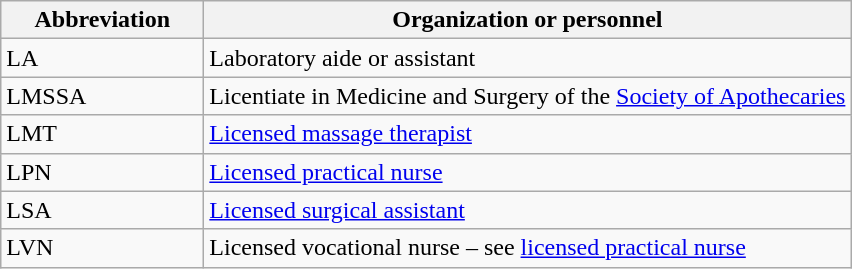<table class="wikitable sortable">
<tr>
<th style="width:8em;">Abbreviation</th>
<th>Organization or personnel</th>
</tr>
<tr>
<td>LA</td>
<td>Laboratory aide or assistant</td>
</tr>
<tr>
<td>LMSSA</td>
<td>Licentiate in Medicine and Surgery of the <a href='#'>Society of Apothecaries</a></td>
</tr>
<tr>
<td>LMT</td>
<td><a href='#'>Licensed massage therapist</a></td>
</tr>
<tr>
<td>LPN</td>
<td><a href='#'>Licensed practical nurse</a></td>
</tr>
<tr>
<td>LSA</td>
<td><a href='#'>Licensed surgical assistant</a></td>
</tr>
<tr>
<td>LVN</td>
<td>Licensed vocational nurse – see <a href='#'>licensed practical nurse</a></td>
</tr>
</table>
